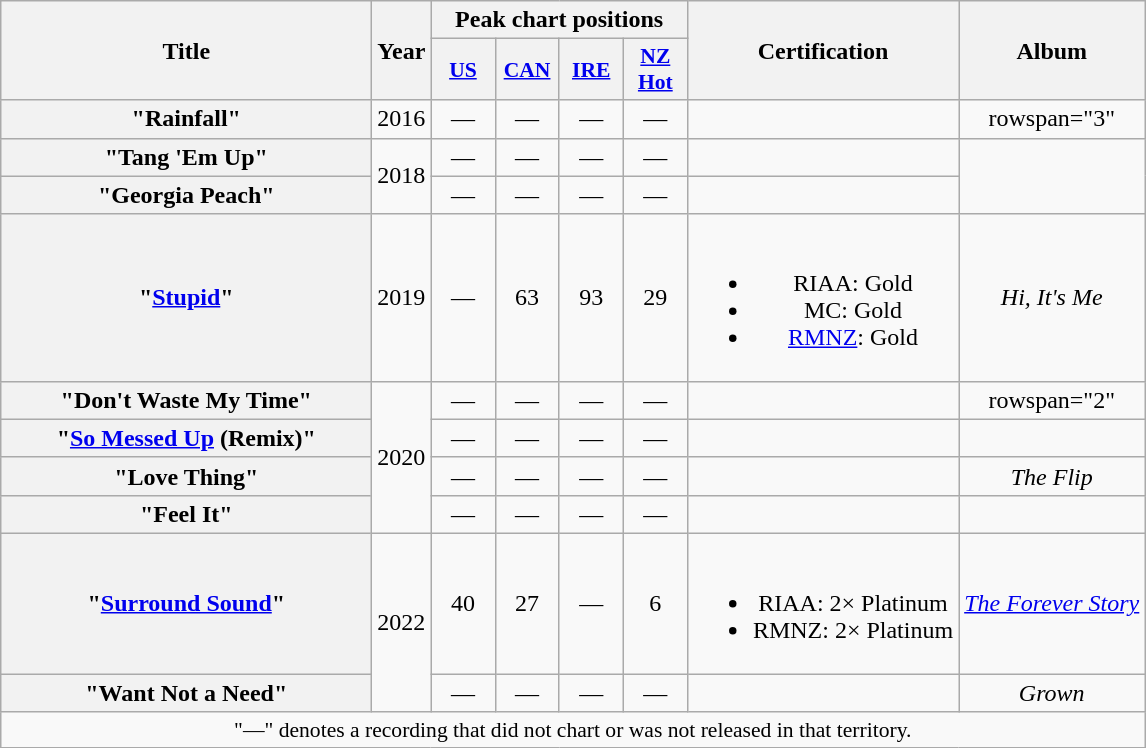<table class="wikitable plainrowheaders" style="text-align:center;">
<tr>
<th scope="col" rowspan="2" style="width:15em;">Title</th>
<th scope="col" rowspan="2">Year</th>
<th colspan="4" scope="col">Peak chart positions</th>
<th scope="col" rowspan="2">Certification</th>
<th scope="col" rowspan="2">Album</th>
</tr>
<tr>
<th scope="col" style="width:2.5em;font-size:90%;"><a href='#'>US</a><br></th>
<th scope="col" style="width:2.5em;font-size:90%;"><a href='#'>CAN</a><br></th>
<th scope="col" style="width:2.5em;font-size:90%;"><a href='#'>IRE</a><br></th>
<th scope="col" style="width:2.5em;font-size:90%;"><a href='#'>NZ<br>Hot</a><br></th>
</tr>
<tr>
<th scope="row">"Rainfall"<br></th>
<td>2016</td>
<td>—</td>
<td>—</td>
<td>—</td>
<td>—</td>
<td></td>
<td>rowspan="3" </td>
</tr>
<tr>
<th scope="row">"Tang 'Em Up"<br></th>
<td rowspan="2">2018</td>
<td>—</td>
<td>—</td>
<td>—</td>
<td>—</td>
<td></td>
</tr>
<tr>
<th scope="row">"Georgia Peach"<br></th>
<td>—</td>
<td>—</td>
<td>—</td>
<td>—</td>
<td></td>
</tr>
<tr>
<th scope="row">"<a href='#'>Stupid</a>"<br></th>
<td>2019</td>
<td>—</td>
<td>63</td>
<td>93</td>
<td>29</td>
<td><br><ul><li>RIAA: Gold</li><li>MC: Gold</li><li><a href='#'>RMNZ</a>: Gold</li></ul></td>
<td><em>Hi, It's Me</em></td>
</tr>
<tr>
<th scope="row">"Don't Waste My Time"<br></th>
<td rowspan="4">2020</td>
<td>—</td>
<td>—</td>
<td>—</td>
<td>—</td>
<td></td>
<td>rowspan="2" </td>
</tr>
<tr>
<th scope="row">"<a href='#'>So Messed Up</a> (Remix)"<br></th>
<td>—</td>
<td>—</td>
<td>—</td>
<td>—</td>
<td></td>
</tr>
<tr>
<th scope="row">"Love Thing"<br></th>
<td>—</td>
<td>—</td>
<td>—</td>
<td>—</td>
<td></td>
<td><em>The Flip</em></td>
</tr>
<tr>
<th scope="row">"Feel It"<br></th>
<td>—</td>
<td>—</td>
<td>—</td>
<td>—</td>
<td></td>
<td></td>
</tr>
<tr>
<th scope="row">"<a href='#'>Surround Sound</a>"<br></th>
<td rowspan="2">2022</td>
<td>40</td>
<td>27</td>
<td>—</td>
<td>6</td>
<td><br><ul><li>RIAA: 2× Platinum</li><li>RMNZ: 2× Platinum</li></ul></td>
<td><em><a href='#'>The Forever Story</a></em></td>
</tr>
<tr>
<th scope="row">"Want Not a Need"<br></th>
<td>—</td>
<td>—</td>
<td>—</td>
<td>—</td>
<td></td>
<td><em>Grown</em></td>
</tr>
<tr>
<td colspan="14" style="font-size:90%">"—" denotes a recording that did not chart or was not released in that territory.</td>
</tr>
</table>
